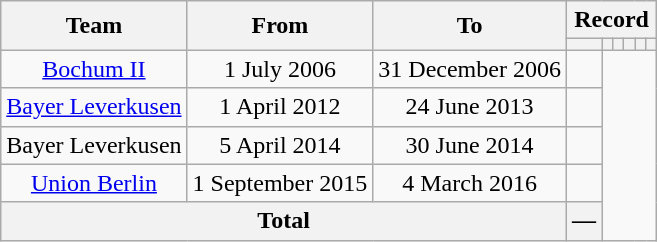<table class="wikitable" style="text-align: center">
<tr>
<th rowspan="2">Team</th>
<th rowspan="2">From</th>
<th rowspan="2">To</th>
<th colspan="6">Record</th>
</tr>
<tr>
<th></th>
<th></th>
<th></th>
<th></th>
<th></th>
<th></th>
</tr>
<tr>
<td><a href='#'>Bochum II</a></td>
<td>1 July 2006</td>
<td>31 December 2006<br></td>
<td></td>
</tr>
<tr>
<td><a href='#'>Bayer Leverkusen</a></td>
<td>1 April 2012</td>
<td>24 June 2013<br></td>
<td></td>
</tr>
<tr>
<td>Bayer Leverkusen</td>
<td>5 April 2014</td>
<td>30 June 2014<br></td>
<td></td>
</tr>
<tr>
<td><a href='#'>Union Berlin</a></td>
<td>1 September 2015</td>
<td>4 March 2016<br></td>
<td></td>
</tr>
<tr>
<th colspan="3">Total<br></th>
<th>—</th>
</tr>
</table>
